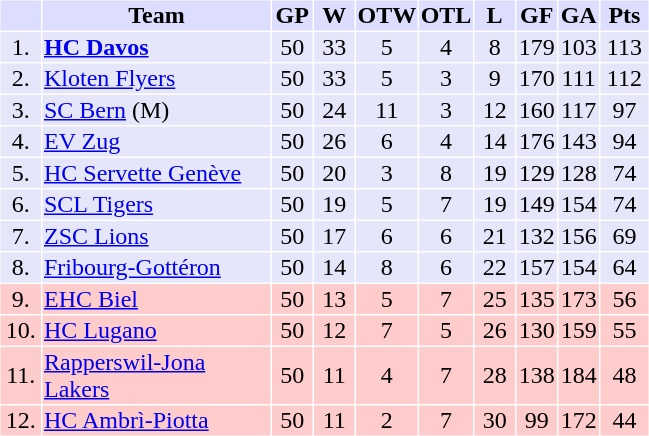<table border="0" cellpadding="1" cellspacing="1" style="text-align: center;">
<tr style="background:#DDDDFF;">
<th width="25px"></th>
<th width="150px">Team</th>
<th width="25px">GP</th>
<th width="25px">W</th>
<th width="25px">OTW</th>
<th width="25px">OTL</th>
<th width="25px">L</th>
<th width="25px">GF</th>
<th width="25px">GA</th>
<th width="30px">Pts</th>
</tr>
<tr style="background:#e6e6fa;">
<td>1.</td>
<td style="text-align: left;"><strong><a href='#'>HC Davos</a></strong></td>
<td>50</td>
<td>33</td>
<td>5</td>
<td>4</td>
<td>8</td>
<td>179</td>
<td>103</td>
<td>113</td>
</tr>
<tr bgcolor="#e6e6fa">
<td>2.</td>
<td style="text-align: left;"><a href='#'>Kloten Flyers</a></td>
<td>50</td>
<td>33</td>
<td>5</td>
<td>3</td>
<td>9</td>
<td>170</td>
<td>111</td>
<td>112</td>
</tr>
<tr bgcolor="#e6e6fa">
<td>3.</td>
<td style="text-align: left;"><a href='#'>SC Bern</a> (M)</td>
<td>50</td>
<td>24</td>
<td>11</td>
<td>3</td>
<td>12</td>
<td>160</td>
<td>117</td>
<td>97</td>
</tr>
<tr bgcolor="#e6e6fa">
<td>4.</td>
<td style="text-align: left;"><a href='#'>EV Zug</a></td>
<td>50</td>
<td>26</td>
<td>6</td>
<td>4</td>
<td>14</td>
<td>176</td>
<td>143</td>
<td>94</td>
</tr>
<tr bgcolor="#e6e6fa">
<td>5.</td>
<td style="text-align: left;"><a href='#'>HC Servette Genève</a></td>
<td>50</td>
<td>20</td>
<td>3</td>
<td>8</td>
<td>19</td>
<td>129</td>
<td>128</td>
<td>74</td>
</tr>
<tr bgcolor="#e6e6fa">
<td>6.</td>
<td style="text-align: left;"><a href='#'>SCL Tigers</a></td>
<td>50</td>
<td>19</td>
<td>5</td>
<td>7</td>
<td>19</td>
<td>149</td>
<td>154</td>
<td>74</td>
</tr>
<tr bgcolor="#e6e6fa">
<td>7.</td>
<td style="text-align: left;"><a href='#'>ZSC Lions</a></td>
<td>50</td>
<td>17</td>
<td>6</td>
<td>6</td>
<td>21</td>
<td>132</td>
<td>156</td>
<td>69</td>
</tr>
<tr bgcolor="#e6e6fa">
<td>8.</td>
<td style="text-align: left;"><a href='#'>Fribourg-Gottéron</a></td>
<td>50</td>
<td>14</td>
<td>8</td>
<td>6</td>
<td>22</td>
<td>157</td>
<td>154</td>
<td>64</td>
</tr>
<tr bgcolor="#ffcccc">
<td>9.</td>
<td style="text-align: left;"><a href='#'>EHC Biel</a></td>
<td>50</td>
<td>13</td>
<td>5</td>
<td>7</td>
<td>25</td>
<td>135</td>
<td>173</td>
<td>56</td>
</tr>
<tr bgcolor="#ffcccc">
<td>10.</td>
<td style="text-align: left;"><a href='#'>HC Lugano</a></td>
<td>50</td>
<td>12</td>
<td>7</td>
<td>5</td>
<td>26</td>
<td>130</td>
<td>159</td>
<td>55</td>
</tr>
<tr bgcolor="#ffcccc">
<td>11.</td>
<td style="text-align: left;"><a href='#'>Rapperswil-Jona Lakers</a></td>
<td>50</td>
<td>11</td>
<td>4</td>
<td>7</td>
<td>28</td>
<td>138</td>
<td>184</td>
<td>48</td>
</tr>
<tr bgcolor="#ffcccc">
<td>12.</td>
<td style="text-align: left;"><a href='#'>HC Ambrì-Piotta</a></td>
<td>50</td>
<td>11</td>
<td>2</td>
<td>7</td>
<td>30</td>
<td>99</td>
<td>172</td>
<td>44</td>
</tr>
</table>
